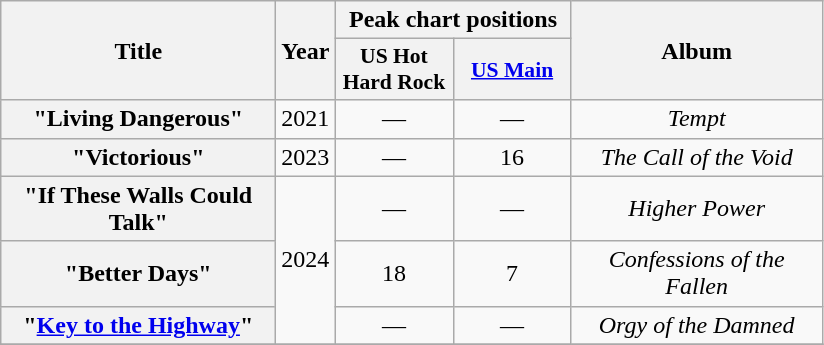<table style="text-align:center;" class="wikitable plainrowheaders">
<tr>
<th scope="col" rowspan="2" style="width:11em;">Title</th>
<th scope="col" rowspan="2" style="width:1em;">Year</th>
<th scope="col" colspan="2">Peak chart positions</th>
<th scope="col" rowspan="2" style="width:10em;">Album</th>
</tr>
<tr>
<th style="width:5em; font-size:90%;">US Hot Hard Rock</th>
<th style="width:5em; font-size:90%;"><a href='#'>US Main</a><br></th>
</tr>
<tr>
<th scope="row">"Living Dangerous" </th>
<td>2021</td>
<td>—</td>
<td>—</td>
<td><em>Tempt</em></td>
</tr>
<tr>
<th scope="row">"Victorious" </th>
<td>2023</td>
<td>—</td>
<td>16</td>
<td><em>The Call of the Void</em></td>
</tr>
<tr>
<th scope="row">"If These Walls Could Talk" </th>
<td rowspan="3">2024</td>
<td>—</td>
<td>—</td>
<td><em>Higher Power</em></td>
</tr>
<tr>
<th scope="row">"Better Days" </th>
<td>18</td>
<td>7</td>
<td><em>Confessions of the Fallen</em></td>
</tr>
<tr>
<th scope="row">"<a href='#'>Key to the Highway</a>" </th>
<td>—</td>
<td>—</td>
<td><em>Orgy of the Damned</em></td>
</tr>
<tr>
</tr>
</table>
